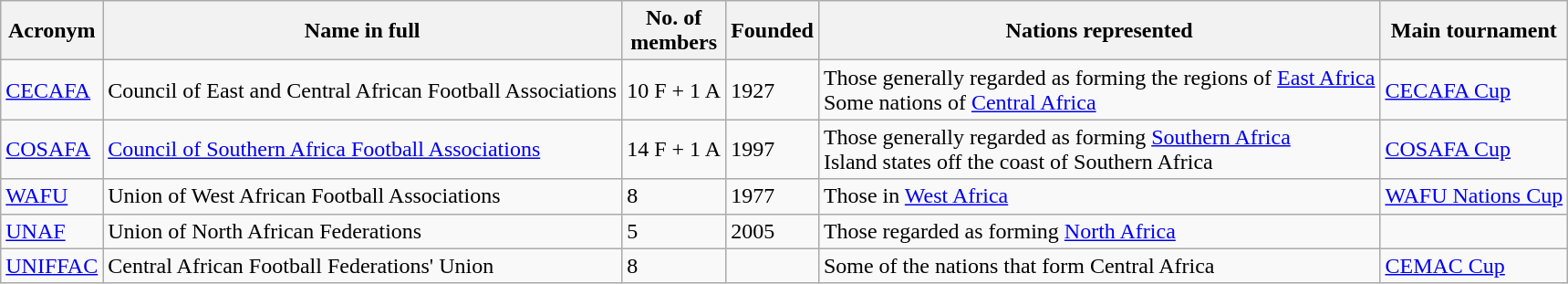<table class=wikitable>
<tr>
<th>Acronym</th>
<th>Name in full</th>
<th>No. of<br>members</th>
<th>Founded</th>
<th>Nations represented</th>
<th>Main tournament</th>
</tr>
<tr>
<td><a href='#'>CECAFA</a></td>
<td>Council of East and Central African Football Associations</td>
<td>10 F + 1 A</td>
<td>1927</td>
<td>Those generally regarded as forming the regions of <a href='#'>East Africa</a><br>Some nations of <a href='#'>Central Africa</a></td>
<td><a href='#'>CECAFA Cup</a></td>
</tr>
<tr>
<td><a href='#'>COSAFA</a></td>
<td><a href='#'>Council of Southern Africa Football Associations</a></td>
<td>14 F + 1 A</td>
<td>1997</td>
<td>Those generally regarded as forming <a href='#'>Southern Africa</a><br>Island states off the coast of Southern Africa</td>
<td><a href='#'>COSAFA Cup</a></td>
</tr>
<tr>
<td><a href='#'>WAFU</a></td>
<td>Union of West African Football Associations</td>
<td>8</td>
<td>1977</td>
<td>Those in <a href='#'>West Africa</a></td>
<td><a href='#'>WAFU Nations Cup</a></td>
</tr>
<tr>
<td><a href='#'>UNAF</a></td>
<td>Union of North African Federations</td>
<td>5</td>
<td>2005</td>
<td>Those regarded as forming <a href='#'>North Africa</a></td>
<td></td>
</tr>
<tr>
<td><a href='#'>UNIFFAC</a></td>
<td>Central African Football Federations' Union</td>
<td>8</td>
<td></td>
<td>Some of the nations that form Central Africa</td>
<td><a href='#'>CEMAC Cup</a></td>
</tr>
</table>
